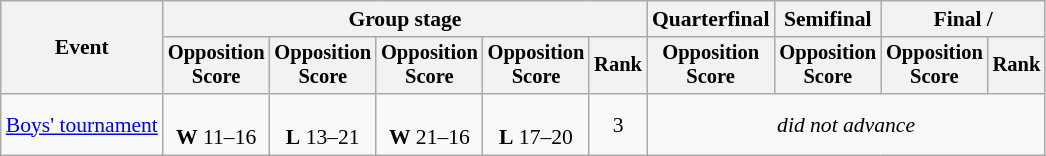<table class="wikitable" style="font-size:90%">
<tr>
<th rowspan=2>Event</th>
<th colspan=5>Group stage</th>
<th>Quarterfinal</th>
<th>Semifinal</th>
<th colspan=2>Final / </th>
</tr>
<tr style="font-size:95%">
<th>Opposition<br>Score</th>
<th>Opposition<br>Score</th>
<th>Opposition<br>Score</th>
<th>Opposition<br>Score</th>
<th>Rank</th>
<th>Opposition<br>Score</th>
<th>Opposition<br>Score</th>
<th>Opposition<br>Score</th>
<th>Rank</th>
</tr>
<tr align=center>
<td align=left><a href='#'>Boys' tournament</a></td>
<td><br> <strong>W</strong> 11–16</td>
<td><br> <strong>L</strong> 13–21</td>
<td><br> <strong>W</strong> 21–16</td>
<td><br> <strong>L</strong> 17–20</td>
<td>3</td>
<td colspan=4><em>did not advance</em></td>
</tr>
</table>
